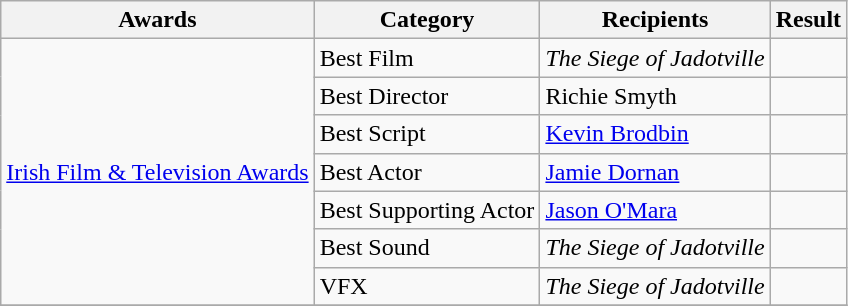<table class="wikitable plainrowheaders sortable">
<tr>
<th scope="col">Awards</th>
<th scope="col">Category</th>
<th scope="col">Recipients</th>
<th scope="col">Result</th>
</tr>
<tr>
<td rowspan=7><a href='#'>Irish Film & Television Awards</a></td>
<td>Best Film</td>
<td><em>The Siege of Jadotville</em></td>
<td></td>
</tr>
<tr>
<td>Best Director</td>
<td>Richie Smyth</td>
<td></td>
</tr>
<tr>
<td>Best Script</td>
<td><a href='#'>Kevin Brodbin</a></td>
<td></td>
</tr>
<tr>
<td>Best Actor</td>
<td><a href='#'>Jamie Dornan</a></td>
<td></td>
</tr>
<tr>
<td>Best Supporting Actor</td>
<td><a href='#'>Jason O'Mara</a></td>
<td></td>
</tr>
<tr>
<td>Best Sound</td>
<td><em>The Siege of Jadotville</em></td>
<td></td>
</tr>
<tr>
<td>VFX</td>
<td><em>The Siege of Jadotville</em></td>
<td></td>
</tr>
<tr>
</tr>
</table>
